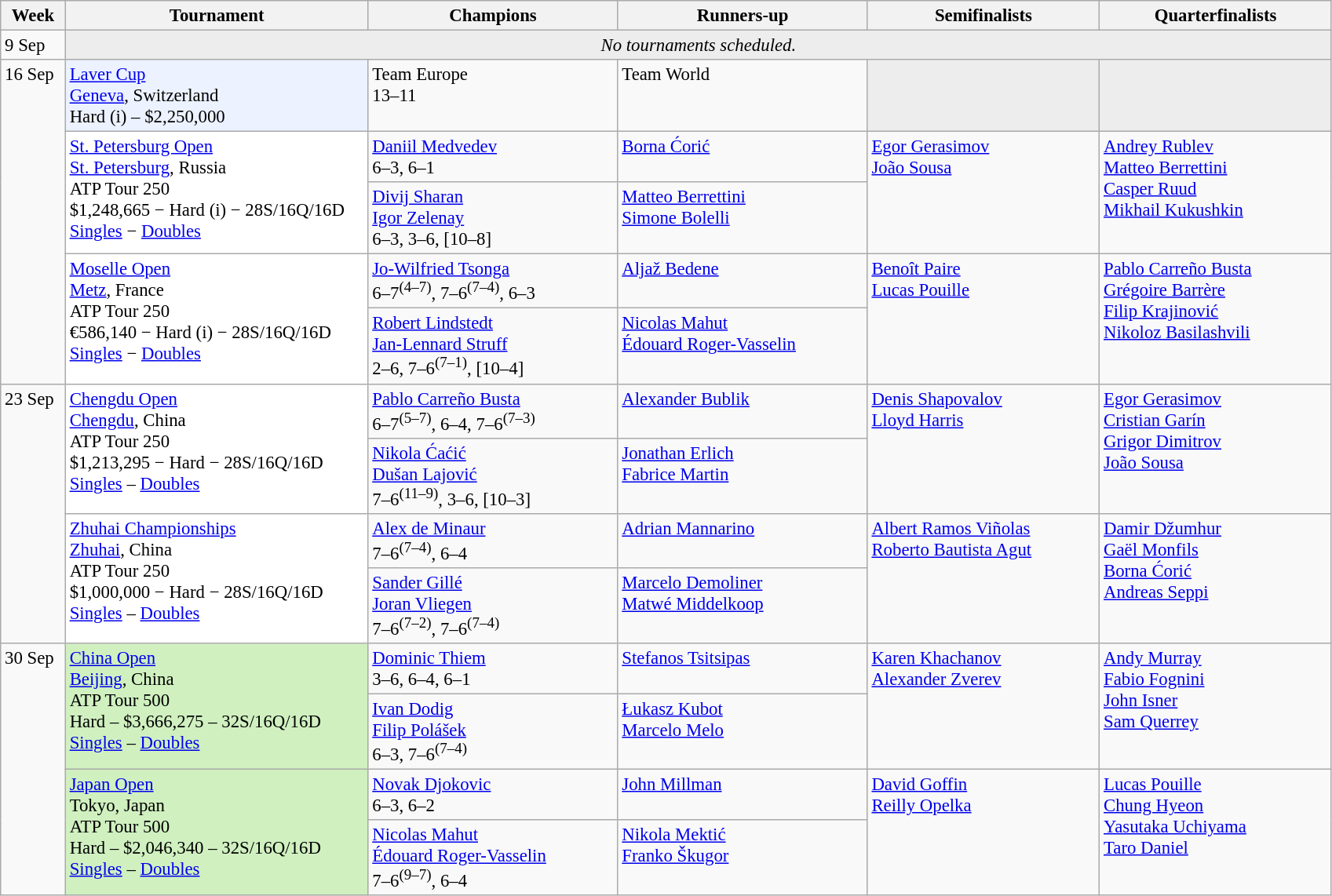<table class=wikitable style=font-size:95%>
<tr>
<th style="width:48px;">Week</th>
<th style="width:250px;">Tournament</th>
<th style="width:205px;">Champions</th>
<th style="width:205px;">Runners-up</th>
<th style="width:190px;">Semifinalists</th>
<th style="width:190px;">Quarterfinalists</th>
</tr>
<tr>
<td rowspan=1>9 Sep</td>
<td colspan=5 style="text-align: center; background-color: #ededed;"><em>No tournaments scheduled.</em></td>
</tr>
<tr valign=top>
<td rowspan=5>16 Sep</td>
<td style="background:#ECF2FF;"><a href='#'>Laver Cup</a><br> <a href='#'>Geneva</a>, Switzerland<br> Hard (i) – $2,250,000</td>
<td> Team Europe<br>13–11</td>
<td> Team World</td>
<td bgcolor=#ededed></td>
<td bgcolor="#ededed"></td>
</tr>
<tr valign=top>
<td style="background:#fff;" rowspan="2"><a href='#'>St. Petersburg Open</a><br> <a href='#'>St. Petersburg</a>, Russia<br>ATP Tour 250<br>$1,248,665 − Hard (i) − 28S/16Q/16D<br><a href='#'>Singles</a> − <a href='#'>Doubles</a></td>
<td> <a href='#'>Daniil Medvedev</a><br>6–3, 6–1</td>
<td> <a href='#'>Borna Ćorić</a></td>
<td rowspan=2> <a href='#'>Egor Gerasimov</a> <br>  <a href='#'>João Sousa</a></td>
<td rowspan=2> <a href='#'>Andrey Rublev</a> <br> <a href='#'>Matteo Berrettini</a> <br> <a href='#'>Casper Ruud</a> <br>  <a href='#'>Mikhail Kukushkin</a></td>
</tr>
<tr valign=top>
<td> <a href='#'>Divij Sharan</a><br> <a href='#'>Igor Zelenay</a><br>6–3, 3–6, [10–8]</td>
<td> <a href='#'>Matteo Berrettini</a><br> <a href='#'>Simone Bolelli</a></td>
</tr>
<tr valign=top>
<td style="background:#fff;" rowspan="2"><a href='#'>Moselle Open</a><br> <a href='#'>Metz</a>, France<br>ATP Tour 250<br>€586,140 − Hard (i) − 28S/16Q/16D<br><a href='#'>Singles</a> − <a href='#'>Doubles</a></td>
<td> <a href='#'>Jo-Wilfried Tsonga</a><br>6–7<sup>(4–7)</sup>, 7–6<sup>(7–4)</sup>, 6–3</td>
<td> <a href='#'>Aljaž Bedene</a></td>
<td rowspan=2> <a href='#'>Benoît Paire</a> <br>  <a href='#'>Lucas Pouille</a></td>
<td rowspan=2> <a href='#'>Pablo Carreño Busta</a> <br>  <a href='#'>Grégoire Barrère</a> <br> <a href='#'>Filip Krajinović</a> <br>  <a href='#'>Nikoloz Basilashvili</a></td>
</tr>
<tr valign=top>
<td> <a href='#'>Robert Lindstedt</a><br> <a href='#'>Jan-Lennard Struff</a><br>2–6, 7–6<sup>(7–1)</sup>, [10–4]</td>
<td> <a href='#'>Nicolas Mahut</a><br> <a href='#'>Édouard Roger-Vasselin</a></td>
</tr>
<tr valign=top>
<td rowspan=4>23 Sep</td>
<td rowspan=2 style="background:#fff;"><a href='#'>Chengdu Open</a><br> <a href='#'>Chengdu</a>, China<br>ATP Tour 250<br>$1,213,295 − Hard − 28S/16Q/16D<br><a href='#'>Singles</a> – <a href='#'>Doubles</a></td>
<td> <a href='#'>Pablo Carreño Busta</a><br>6–7<sup>(5–7)</sup>, 6–4, 7–6<sup>(7–3)</sup></td>
<td> <a href='#'>Alexander Bublik</a></td>
<td rowspan=2> <a href='#'>Denis Shapovalov</a> <br>  <a href='#'>Lloyd Harris</a></td>
<td rowspan=2> <a href='#'>Egor Gerasimov</a> <br>  <a href='#'>Cristian Garín</a> <br> <a href='#'>Grigor Dimitrov</a> <br>  <a href='#'>João Sousa</a></td>
</tr>
<tr valign=top>
<td> <a href='#'>Nikola Ćaćić</a><br> <a href='#'>Dušan Lajović</a><br>7–6<sup>(11–9)</sup>, 3–6, [10–3]</td>
<td> <a href='#'>Jonathan Erlich</a><br> <a href='#'>Fabrice Martin</a></td>
</tr>
<tr valign=top>
<td style="background:#fff;" rowspan=2><a href='#'>Zhuhai Championships</a><br> <a href='#'>Zhuhai</a>, China<br>ATP Tour 250<br>$1,000,000 − Hard − 28S/16Q/16D<br><a href='#'>Singles</a> – <a href='#'>Doubles</a></td>
<td align=left> <a href='#'>Alex de Minaur</a><br>7–6<sup>(7–4)</sup>, 6–4</td>
<td> <a href='#'>Adrian Mannarino</a></td>
<td rowspan=2> <a href='#'>Albert Ramos Viñolas</a> <br>  <a href='#'>Roberto Bautista Agut</a></td>
<td rowspan=2> <a href='#'>Damir Džumhur</a> <br> <a href='#'>Gaël Monfils</a> <br>  <a href='#'>Borna Ćorić</a> <br>  <a href='#'>Andreas Seppi</a></td>
</tr>
<tr valign=top>
<td align=left> <a href='#'>Sander Gillé</a><br>  <a href='#'>Joran Vliegen</a><br>7–6<sup>(7–2)</sup>, 7–6<sup>(7–4)</sup></td>
<td> <a href='#'>Marcelo Demoliner</a><br> <a href='#'>Matwé Middelkoop</a></td>
</tr>
<tr valign=top>
<td rowspan=4>30 Sep</td>
<td style="background:#d0f0c0;" rowspan=2><a href='#'>China Open</a><br> <a href='#'>Beijing</a>, China<br>ATP Tour 500<br>Hard – $3,666,275 – 32S/16Q/16D<br><a href='#'>Singles</a> – <a href='#'>Doubles</a></td>
<td> <a href='#'>Dominic Thiem</a><br>3–6, 6–4, 6–1</td>
<td> <a href='#'>Stefanos Tsitsipas</a></td>
<td rowspan=2> <a href='#'>Karen Khachanov</a> <br>  <a href='#'>Alexander Zverev</a></td>
<td rowspan=2> <a href='#'>Andy Murray</a> <br> <a href='#'>Fabio Fognini</a> <br> <a href='#'>John Isner</a> <br>  <a href='#'>Sam Querrey</a></td>
</tr>
<tr valign=top>
<td> <a href='#'>Ivan Dodig</a> <br>  <a href='#'>Filip Polášek</a><br>6–3, 7–6<sup>(7–4)</sup></td>
<td> <a href='#'>Łukasz Kubot</a><br>  <a href='#'>Marcelo Melo</a></td>
</tr>
<tr valign=top>
<td style="background:#d0f0c0;" rowspan=2><a href='#'>Japan Open</a><br> Tokyo, Japan<br>ATP Tour 500<br>Hard – $2,046,340 – 32S/16Q/16D<br><a href='#'>Singles</a> – <a href='#'>Doubles</a></td>
<td> <a href='#'>Novak Djokovic</a><br>6–3, 6–2</td>
<td> <a href='#'>John Millman</a></td>
<td rowspan=2> <a href='#'>David Goffin</a><br>  <a href='#'>Reilly Opelka</a></td>
<td rowspan=2> <a href='#'>Lucas Pouille</a> <br> <a href='#'>Chung Hyeon</a><br> <a href='#'>Yasutaka Uchiyama</a> <br>  <a href='#'>Taro Daniel</a></td>
</tr>
<tr valign=top>
<td> <a href='#'>Nicolas Mahut</a><br>  <a href='#'>Édouard Roger-Vasselin</a><br>7–6<sup>(9–7)</sup>, 6–4</td>
<td> <a href='#'>Nikola Mektić</a><br>  <a href='#'>Franko Škugor</a></td>
</tr>
</table>
